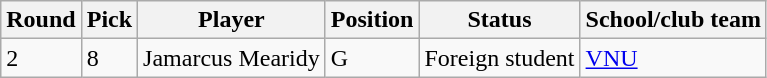<table class="wikitable">
<tr>
<th>Round</th>
<th>Pick</th>
<th>Player</th>
<th>Position</th>
<th>Status</th>
<th>School/club team</th>
</tr>
<tr>
<td>2</td>
<td>8</td>
<td>Jamarcus Mearidy</td>
<td>G</td>
<td>Foreign student</td>
<td><a href='#'>VNU</a></td>
</tr>
</table>
